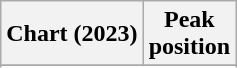<table class="wikitable sortable plainrowheaders" style="text-align:center">
<tr>
<th scope="col">Chart (2023)</th>
<th scope="col">Peak<br> position</th>
</tr>
<tr>
</tr>
<tr>
</tr>
</table>
